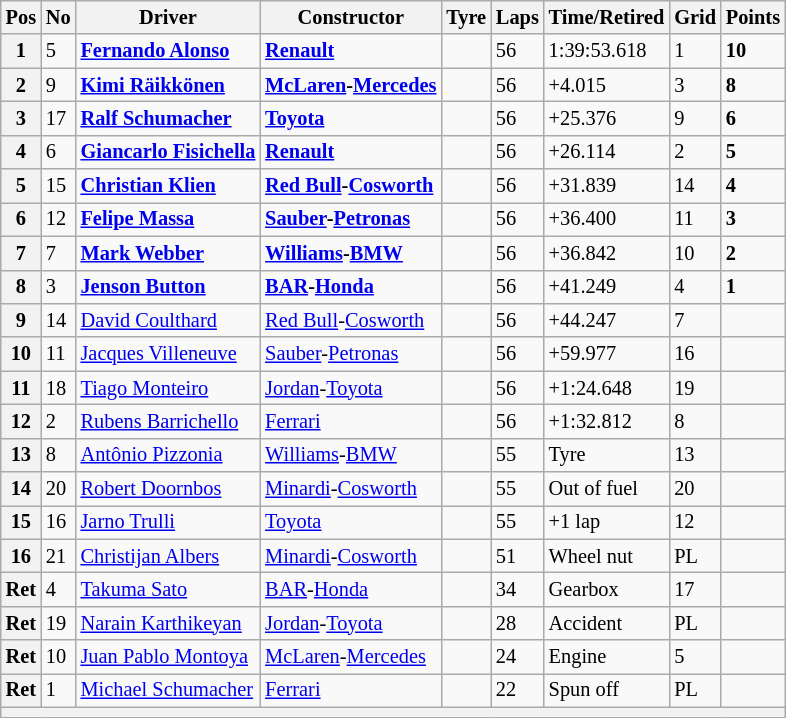<table class="wikitable" style="font-size: 85%;">
<tr>
<th>Pos</th>
<th>No</th>
<th>Driver</th>
<th>Constructor</th>
<th>Tyre</th>
<th>Laps</th>
<th>Time/Retired</th>
<th>Grid</th>
<th>Points</th>
</tr>
<tr>
<th>1</th>
<td>5</td>
<td> <strong><a href='#'>Fernando Alonso</a></strong></td>
<td><strong><a href='#'>Renault</a></strong></td>
<td></td>
<td>56</td>
<td>1:39:53.618</td>
<td>1</td>
<td><strong>10</strong></td>
</tr>
<tr>
<th>2</th>
<td>9</td>
<td> <strong><a href='#'>Kimi Räikkönen</a></strong></td>
<td><strong><a href='#'>McLaren</a>-<a href='#'>Mercedes</a></strong></td>
<td></td>
<td>56</td>
<td>+4.015</td>
<td>3</td>
<td><strong>8</strong></td>
</tr>
<tr>
<th>3</th>
<td>17</td>
<td> <strong><a href='#'>Ralf Schumacher</a></strong></td>
<td><strong><a href='#'>Toyota</a></strong></td>
<td></td>
<td>56</td>
<td>+25.376</td>
<td>9</td>
<td><strong>6</strong></td>
</tr>
<tr>
<th>4</th>
<td>6</td>
<td> <strong><a href='#'>Giancarlo Fisichella</a></strong></td>
<td><strong><a href='#'>Renault</a></strong></td>
<td></td>
<td>56</td>
<td>+26.114</td>
<td>2</td>
<td><strong>5</strong></td>
</tr>
<tr>
<th>5</th>
<td>15</td>
<td> <strong><a href='#'>Christian Klien</a></strong></td>
<td><strong><a href='#'>Red Bull</a>-<a href='#'>Cosworth</a></strong></td>
<td></td>
<td>56</td>
<td>+31.839</td>
<td>14</td>
<td><strong>4</strong></td>
</tr>
<tr>
<th>6</th>
<td>12</td>
<td> <strong><a href='#'>Felipe Massa</a></strong></td>
<td><strong><a href='#'>Sauber</a>-<a href='#'>Petronas</a></strong></td>
<td></td>
<td>56</td>
<td>+36.400</td>
<td>11</td>
<td><strong>3</strong></td>
</tr>
<tr>
<th>7</th>
<td>7</td>
<td> <strong><a href='#'>Mark Webber</a></strong></td>
<td><strong><a href='#'>Williams</a>-<a href='#'>BMW</a></strong></td>
<td></td>
<td>56</td>
<td>+36.842</td>
<td>10</td>
<td><strong>2</strong></td>
</tr>
<tr>
<th>8</th>
<td>3</td>
<td> <strong><a href='#'>Jenson Button</a></strong></td>
<td><strong><a href='#'>BAR</a>-<a href='#'>Honda</a></strong></td>
<td></td>
<td>56</td>
<td>+41.249</td>
<td>4</td>
<td><strong>1</strong></td>
</tr>
<tr>
<th>9</th>
<td>14</td>
<td> <a href='#'>David Coulthard</a></td>
<td><a href='#'>Red Bull</a>-<a href='#'>Cosworth</a></td>
<td></td>
<td>56</td>
<td>+44.247</td>
<td>7</td>
<td></td>
</tr>
<tr>
<th>10</th>
<td>11</td>
<td> <a href='#'>Jacques Villeneuve</a></td>
<td><a href='#'>Sauber</a>-<a href='#'>Petronas</a></td>
<td></td>
<td>56</td>
<td>+59.977</td>
<td>16</td>
<td></td>
</tr>
<tr>
<th>11</th>
<td>18</td>
<td> <a href='#'>Tiago Monteiro</a></td>
<td><a href='#'>Jordan</a>-<a href='#'>Toyota</a></td>
<td></td>
<td>56</td>
<td>+1:24.648</td>
<td>19</td>
<td></td>
</tr>
<tr>
<th>12</th>
<td>2</td>
<td> <a href='#'>Rubens Barrichello</a></td>
<td><a href='#'>Ferrari</a></td>
<td></td>
<td>56</td>
<td>+1:32.812</td>
<td>8</td>
<td></td>
</tr>
<tr>
<th>13</th>
<td>8</td>
<td> <a href='#'>Antônio Pizzonia</a></td>
<td><a href='#'>Williams</a>-<a href='#'>BMW</a></td>
<td></td>
<td>55</td>
<td>Tyre</td>
<td>13</td>
<td></td>
</tr>
<tr>
<th>14</th>
<td>20</td>
<td> <a href='#'>Robert Doornbos</a></td>
<td><a href='#'>Minardi</a>-<a href='#'>Cosworth</a></td>
<td></td>
<td>55</td>
<td>Out of fuel</td>
<td>20</td>
<td></td>
</tr>
<tr>
<th>15</th>
<td>16</td>
<td> <a href='#'>Jarno Trulli</a></td>
<td><a href='#'>Toyota</a></td>
<td></td>
<td>55</td>
<td>+1 lap</td>
<td>12</td>
<td></td>
</tr>
<tr>
<th>16</th>
<td>21</td>
<td> <a href='#'>Christijan Albers</a></td>
<td><a href='#'>Minardi</a>-<a href='#'>Cosworth</a></td>
<td></td>
<td>51</td>
<td>Wheel nut</td>
<td>PL</td>
<td></td>
</tr>
<tr>
<th>Ret</th>
<td>4</td>
<td> <a href='#'>Takuma Sato</a></td>
<td><a href='#'>BAR</a>-<a href='#'>Honda</a></td>
<td></td>
<td>34</td>
<td>Gearbox</td>
<td>17</td>
<td></td>
</tr>
<tr>
<th>Ret</th>
<td>19</td>
<td> <a href='#'>Narain Karthikeyan</a></td>
<td><a href='#'>Jordan</a>-<a href='#'>Toyota</a></td>
<td></td>
<td>28</td>
<td>Accident</td>
<td>PL</td>
<td></td>
</tr>
<tr>
<th>Ret</th>
<td>10</td>
<td> <a href='#'>Juan Pablo Montoya</a></td>
<td><a href='#'>McLaren</a>-<a href='#'>Mercedes</a></td>
<td></td>
<td>24</td>
<td>Engine</td>
<td>5</td>
<td></td>
</tr>
<tr>
<th>Ret</th>
<td>1</td>
<td> <a href='#'>Michael Schumacher</a></td>
<td><a href='#'>Ferrari</a></td>
<td></td>
<td>22</td>
<td>Spun off</td>
<td>PL</td>
<td></td>
</tr>
<tr>
<th colspan="9"></th>
</tr>
</table>
